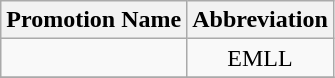<table class="wikitable">
<tr>
<th>Promotion Name</th>
<th>Abbreviation</th>
</tr>
<tr>
<td></td>
<td align=center>EMLL</td>
</tr>
<tr>
</tr>
</table>
